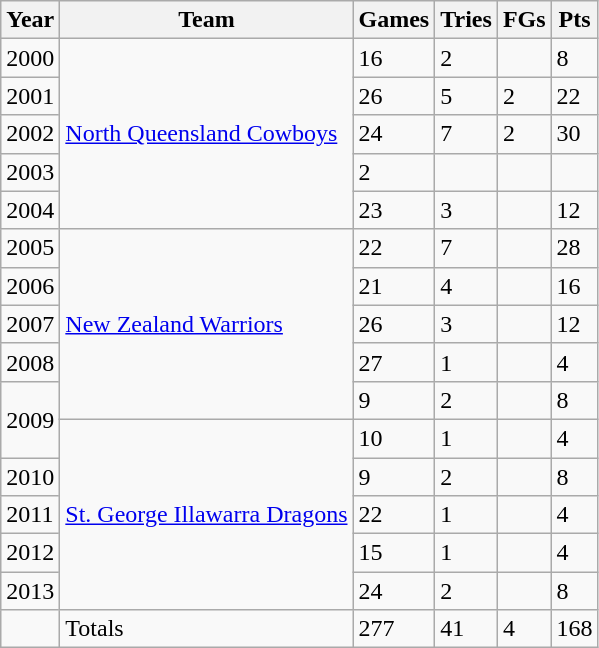<table class="wikitable">
<tr>
<th>Year</th>
<th>Team</th>
<th>Games</th>
<th>Tries</th>
<th>FGs</th>
<th>Pts</th>
</tr>
<tr>
<td>2000</td>
<td rowspan="5"> <a href='#'>North Queensland Cowboys</a></td>
<td>16</td>
<td>2</td>
<td></td>
<td>8</td>
</tr>
<tr>
<td>2001</td>
<td>26</td>
<td>5</td>
<td>2</td>
<td>22</td>
</tr>
<tr>
<td>2002</td>
<td>24</td>
<td>7</td>
<td>2</td>
<td>30</td>
</tr>
<tr>
<td>2003</td>
<td>2</td>
<td></td>
<td></td>
<td></td>
</tr>
<tr>
<td>2004</td>
<td>23</td>
<td>3</td>
<td></td>
<td>12</td>
</tr>
<tr>
<td>2005</td>
<td rowspan="5"> <a href='#'>New Zealand Warriors</a></td>
<td>22</td>
<td>7</td>
<td></td>
<td>28</td>
</tr>
<tr>
<td>2006</td>
<td>21</td>
<td>4</td>
<td></td>
<td>16</td>
</tr>
<tr>
<td>2007</td>
<td>26</td>
<td>3</td>
<td></td>
<td>12</td>
</tr>
<tr>
<td>2008</td>
<td>27</td>
<td>1</td>
<td></td>
<td>4</td>
</tr>
<tr>
<td rowspan="2">2009</td>
<td>9</td>
<td>2</td>
<td></td>
<td>8</td>
</tr>
<tr>
<td rowspan="5"> <a href='#'>St. George Illawarra Dragons</a></td>
<td>10</td>
<td>1</td>
<td></td>
<td>4</td>
</tr>
<tr>
<td>2010</td>
<td>9</td>
<td>2</td>
<td></td>
<td>8</td>
</tr>
<tr>
<td>2011</td>
<td>22</td>
<td>1</td>
<td></td>
<td>4</td>
</tr>
<tr>
<td>2012</td>
<td>15</td>
<td>1</td>
<td></td>
<td>4</td>
</tr>
<tr>
<td>2013</td>
<td>24</td>
<td>2</td>
<td></td>
<td>8</td>
</tr>
<tr>
<td></td>
<td>Totals</td>
<td>277</td>
<td>41</td>
<td>4</td>
<td>168</td>
</tr>
</table>
